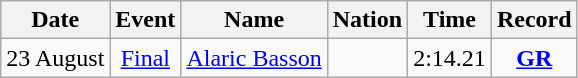<table class="wikitable" style=text-align:center>
<tr>
<th>Date</th>
<th>Event</th>
<th>Name</th>
<th>Nation</th>
<th>Time</th>
<th>Record</th>
</tr>
<tr>
<td>23 August</td>
<td><a href='#'>Final</a></td>
<td><a href='#'>Alaric Basson</a></td>
<td align=left></td>
<td>2:14.21</td>
<td><strong><a href='#'>GR</a></strong></td>
</tr>
</table>
